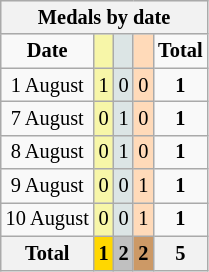<table class="wikitable" style="font-size:85%">
<tr bgcolor="#efefef">
<th colspan=6>Medals by date</th>
</tr>
<tr align=center>
<td><strong>Date</strong></td>
<td bgcolor=#f7f6a8></td>
<td bgcolor=#dce5e5></td>
<td bgcolor=#ffdab9></td>
<td><strong>Total</strong></td>
</tr>
<tr align=center>
<td>1 August</td>
<td style="background:#F7F6A8;">1</td>
<td style="background:#DCE5E5;">0</td>
<td style="background:#FFDAB9;">0</td>
<td><strong>1</strong></td>
</tr>
<tr align=center>
<td>7 August</td>
<td style="background:#F7F6A8;">0</td>
<td style="background:#DCE5E5;">1</td>
<td style="background:#FFDAB9;">0</td>
<td><strong>1</strong></td>
</tr>
<tr align=center>
<td>8 August</td>
<td style="background:#F7F6A8;">0</td>
<td style="background:#DCE5E5;">1</td>
<td style="background:#FFDAB9;">0</td>
<td><strong>1</strong></td>
</tr>
<tr align=center>
<td>9 August</td>
<td style="background:#F7F6A8;">0</td>
<td style="background:#DCE5E5;">0</td>
<td style="background:#FFDAB9;">1</td>
<td><strong>1</strong></td>
</tr>
<tr align=center>
<td>10 August</td>
<td style="background:#F7F6A8;">0</td>
<td style="background:#DCE5E5;">0</td>
<td style="background:#FFDAB9;">1</td>
<td><strong>1</strong></td>
</tr>
<tr align=center>
<th><strong>Total</strong></th>
<th style="background:gold;"><strong>1</strong></th>
<th style="background:silver;"><strong>2</strong></th>
<th style="background:#c96;"><strong>2</strong></th>
<th>5</th>
</tr>
</table>
